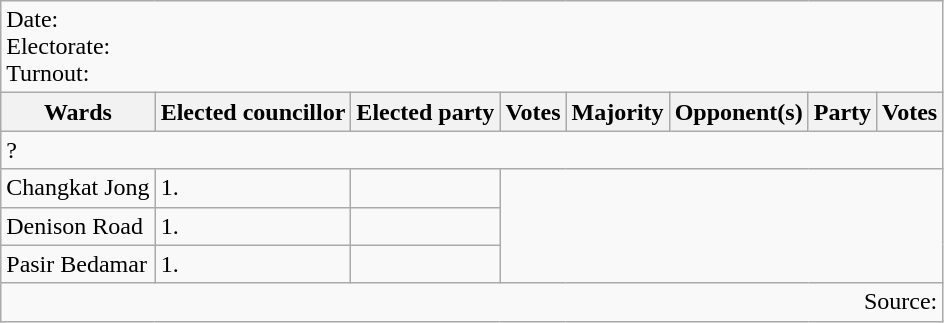<table class=wikitable>
<tr>
<td colspan=8>Date: <br>Electorate: <br>Turnout:</td>
</tr>
<tr>
<th>Wards</th>
<th>Elected councillor</th>
<th>Elected party</th>
<th>Votes</th>
<th>Majority</th>
<th>Opponent(s)</th>
<th>Party</th>
<th>Votes</th>
</tr>
<tr>
<td colspan=8>? </td>
</tr>
<tr>
<td>Changkat Jong</td>
<td>1.</td>
<td></td>
</tr>
<tr>
<td>Denison Road</td>
<td>1.</td>
<td></td>
</tr>
<tr>
<td>Pasir Bedamar</td>
<td>1.</td>
<td></td>
</tr>
<tr>
<td colspan=8 align=right>Source:</td>
</tr>
</table>
